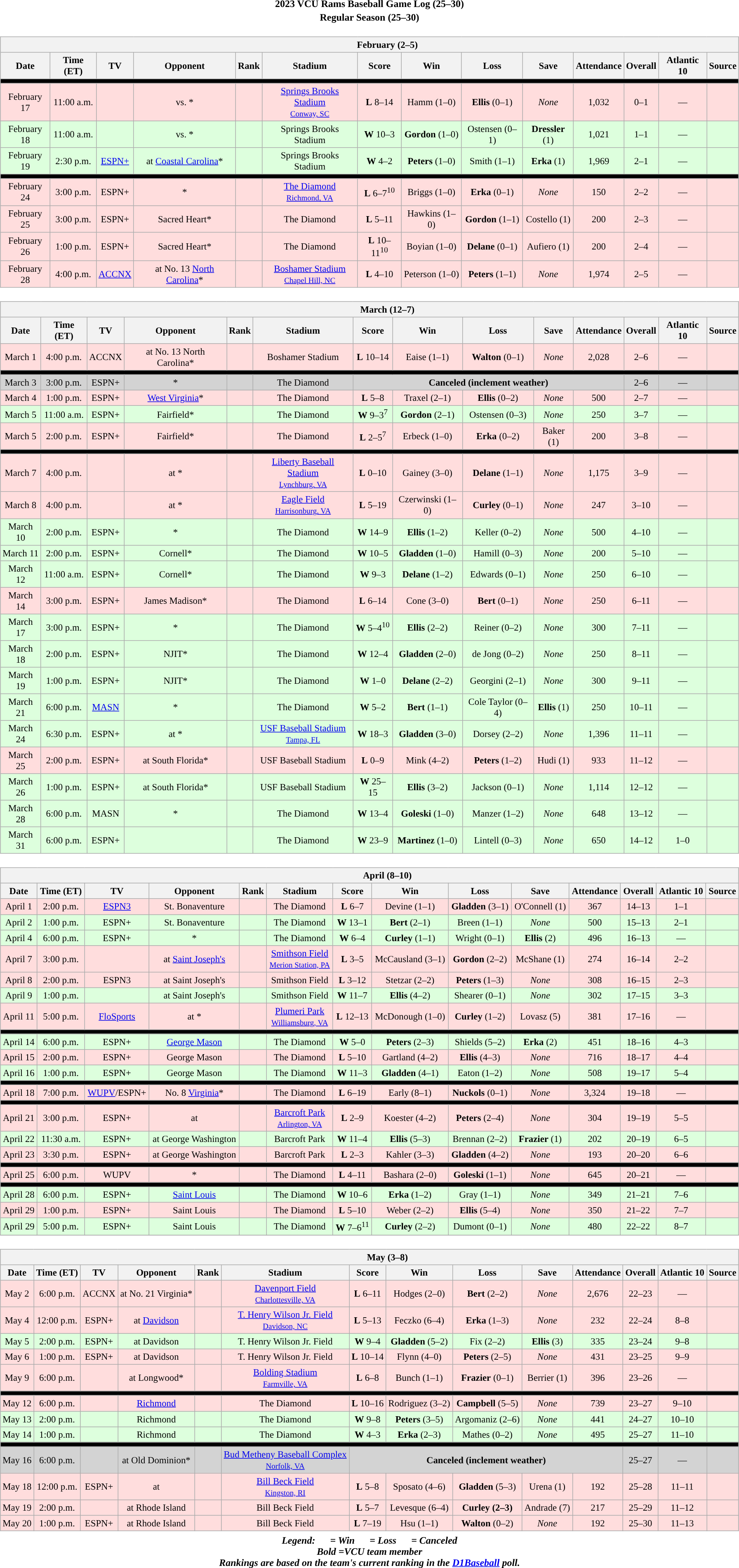<table class="toccolours" width=95% style="clear:both; margin:1.5em auto; text-align:center;">
<tr>
<th colspan=2>2023 VCU Rams Baseball Game Log (25–30)</th>
</tr>
<tr>
<th colspan=2>Regular Season (25–30)</th>
</tr>
<tr valign="top">
<td><br><table class="wikitable collapsible collapsed" style="margin:auto; width:100%; text-align:center; font-size:95%">
<tr>
<th colspan=14 style="padding-left:4em;">February (2–5)</th>
</tr>
<tr>
<th bgcolor="#DDDDFF">Date</th>
<th bgcolor="#DDDDFF">Time (ET)</th>
<th bgcolor="#DDDDFF">TV</th>
<th bgcolor="#DDDDFF">Opponent</th>
<th bgcolor="#DDDDFF">Rank</th>
<th bgcolor="#DDDDFF">Stadium</th>
<th bgcolor="#DDDDFF">Score</th>
<th bgcolor="#DDDDFF">Win</th>
<th bgcolor="#DDDDFF">Loss</th>
<th bgcolor="#DDDDFF">Save</th>
<th bgcolor="#DDDDFF">Attendance</th>
<th bgcolor="#DDDDFF">Overall</th>
<th bgcolor="#DDDDFF">Atlantic 10</th>
<th bgcolor="#DDDDFF">Source</th>
</tr>
<tr>
<th colspan=14 style="padding-left:4em;background:#000000; color:white"></th>
</tr>
<tr bgcolor="ffdddd">
<td>February 17</td>
<td>11:00 a.m.</td>
<td></td>
<td>vs. *</td>
<td></td>
<td><a href='#'>Springs Brooks Stadium</a><br><small><a href='#'>Conway, SC</a></small></td>
<td><strong>L</strong> 8–14</td>
<td>Hamm (1–0)</td>
<td><strong>Ellis</strong> (0–1)</td>
<td><em>None</em></td>
<td>1,032</td>
<td>0–1</td>
<td>—</td>
<td></td>
</tr>
<tr bgcolor="ddffdd">
<td>February 18</td>
<td>11:00 a.m.</td>
<td></td>
<td>vs. *</td>
<td></td>
<td>Springs Brooks Stadium</td>
<td><strong>W</strong> 10–3</td>
<td><strong>Gordon</strong> (1–0)</td>
<td>Ostensen (0–1)</td>
<td><strong>Dressler</strong> (1)</td>
<td>1,021</td>
<td>1–1</td>
<td>—</td>
<td></td>
</tr>
<tr bgcolor="ddffdd">
<td>February 19</td>
<td>2:30 p.m.</td>
<td><a href='#'>ESPN+</a></td>
<td>at <a href='#'>Coastal Carolina</a>*</td>
<td></td>
<td>Springs Brooks Stadium</td>
<td><strong>W</strong> 4–2</td>
<td><strong>Peters</strong> (1–0)</td>
<td>Smith (1–1)</td>
<td><strong>Erka</strong> (1)</td>
<td>1,969</td>
<td>2–1</td>
<td>—</td>
<td></td>
</tr>
<tr>
<th colspan=14 style="padding-left:4em;background:#000000; color:white"></th>
</tr>
<tr bgcolor="ffdddd">
<td>February 24</td>
<td>3:00 p.m.</td>
<td>ESPN+</td>
<td>*</td>
<td></td>
<td><a href='#'>The Diamond</a><br><small><a href='#'>Richmond, VA</a></small></td>
<td><strong>L</strong> 6–7<sup>10</sup></td>
<td>Briggs (1–0)</td>
<td><strong>Erka</strong> (0–1)</td>
<td><em>None</em></td>
<td>150</td>
<td>2–2</td>
<td>—</td>
<td></td>
</tr>
<tr bgcolor="ffdddd">
<td>February 25</td>
<td>3:00 p.m.</td>
<td>ESPN+</td>
<td>Sacred Heart*</td>
<td></td>
<td>The Diamond</td>
<td><strong>L</strong> 5–11</td>
<td>Hawkins (1–0)</td>
<td><strong>Gordon</strong> (1–1)</td>
<td>Costello (1)</td>
<td>200</td>
<td>2–3</td>
<td>—</td>
<td></td>
</tr>
<tr bgcolor="ffdddd">
<td>February 26</td>
<td>1:00 p.m.</td>
<td>ESPN+</td>
<td>Sacred Heart*</td>
<td></td>
<td>The Diamond</td>
<td><strong>L</strong> 10–11<sup>10</sup></td>
<td>Boyian (1–0)</td>
<td><strong>Delane</strong> (0–1)</td>
<td>Aufiero (1)</td>
<td>200</td>
<td>2–4</td>
<td>—</td>
<td></td>
</tr>
<tr bgcolor="ffdddd">
<td>February 28</td>
<td>4:00 p.m.</td>
<td><a href='#'>ACCNX</a></td>
<td>at No. 13 <a href='#'>North Carolina</a>*</td>
<td></td>
<td><a href='#'>Boshamer Stadium</a><br><small><a href='#'>Chapel Hill, NC</a></small></td>
<td><strong>L</strong> 4–10</td>
<td>Peterson (1–0)</td>
<td><strong>Peters</strong> (1–1)</td>
<td><em>None</em></td>
<td>1,974</td>
<td>2–5</td>
<td>—</td>
<td></td>
</tr>
</table>
</td>
</tr>
<tr>
<td><br><table class="wikitable collapsible collapsed" style="margin:auto; width:100%; text-align:center; font-size:95%">
<tr>
<th colspan=14 style="padding-left:4em;">March (12–7)</th>
</tr>
<tr>
<th bgcolor="#DDDDFF">Date</th>
<th bgcolor="#DDDDFF">Time (ET)</th>
<th bgcolor="#DDDDFF">TV</th>
<th bgcolor="#DDDDFF">Opponent</th>
<th bgcolor="#DDDDFF">Rank</th>
<th bgcolor="#DDDDFF">Stadium</th>
<th bgcolor="#DDDDFF">Score</th>
<th bgcolor="#DDDDFF">Win</th>
<th bgcolor="#DDDDFF">Loss</th>
<th bgcolor="#DDDDFF">Save</th>
<th bgcolor="#DDDDFF">Attendance</th>
<th bgcolor="#DDDDFF">Overall</th>
<th bgcolor="#DDDDFF">Atlantic 10</th>
<th bgcolor="#DDDDFF">Source</th>
</tr>
<tr bgcolor="ffdddd">
<td>March 1</td>
<td>4:00 p.m.</td>
<td>ACCNX</td>
<td>at No. 13 North Carolina*</td>
<td></td>
<td>Boshamer Stadium</td>
<td><strong>L</strong> 10–14</td>
<td>Eaise (1–1)</td>
<td><strong>Walton</strong> (0–1)</td>
<td><em>None</em></td>
<td>2,028</td>
<td>2–6</td>
<td>—</td>
<td></td>
</tr>
<tr>
<th colspan=14 style="padding-left:4em;background:#000000; color:white"></th>
</tr>
<tr bgcolor="d3d3d3">
<td>March 3</td>
<td>3:00 p.m.</td>
<td>ESPN+</td>
<td>*</td>
<td></td>
<td>The Diamond</td>
<td colspan="5"><strong>Canceled (inclement weather)</strong></td>
<td>2–6</td>
<td>—</td>
<td></td>
</tr>
<tr bgcolor="ffdddd">
<td>March 4</td>
<td>1:00 p.m.</td>
<td>ESPN+</td>
<td><a href='#'>West Virginia</a>*</td>
<td></td>
<td>The Diamond</td>
<td><strong>L</strong> 5–8</td>
<td>Traxel (2–1)</td>
<td><strong>Ellis</strong> (0–2)</td>
<td><em>None</em></td>
<td>500</td>
<td>2–7</td>
<td>—</td>
<td></td>
</tr>
<tr bgcolor="ddffdd">
<td>March 5</td>
<td>11:00 a.m.</td>
<td>ESPN+</td>
<td>Fairfield*</td>
<td></td>
<td>The Diamond</td>
<td><strong>W</strong> 9–3<sup>7</sup></td>
<td><strong>Gordon</strong> (2–1)</td>
<td>Ostensen (0–3)</td>
<td><em>None</em></td>
<td>250</td>
<td>3–7</td>
<td>—</td>
<td></td>
</tr>
<tr bgcolor="ffdddd">
<td>March 5</td>
<td>2:00 p.m.</td>
<td>ESPN+</td>
<td>Fairfield*</td>
<td></td>
<td>The Diamond</td>
<td><strong>L</strong> 2–5<sup>7</sup></td>
<td>Erbeck (1–0)</td>
<td><strong>Erka</strong> (0–2)</td>
<td>Baker (1)</td>
<td>200</td>
<td>3–8</td>
<td>—</td>
<td></td>
</tr>
<tr>
<th colspan=14 style="padding-left:4em;background:#000000; color:white"></th>
</tr>
<tr bgcolor="ffdddd">
<td>March 7</td>
<td>4:00 p.m.</td>
<td></td>
<td>at *</td>
<td></td>
<td><a href='#'>Liberty Baseball Stadium</a><br><small><a href='#'>Lynchburg, VA</a></small></td>
<td><strong>L</strong> 0–10</td>
<td>Gainey (3–0)</td>
<td><strong>Delane</strong> (1–1)</td>
<td><em>None</em></td>
<td>1,175</td>
<td>3–9</td>
<td>—</td>
<td></td>
</tr>
<tr bgcolor="ffdddd">
<td>March 8</td>
<td>4:00 p.m.</td>
<td></td>
<td>at *</td>
<td></td>
<td><a href='#'>Eagle Field</a><br><small><a href='#'>Harrisonburg, VA</a></small></td>
<td><strong>L</strong> 5–19</td>
<td>Czerwinski (1–0)</td>
<td><strong>Curley</strong> (0–1)</td>
<td><em>None</em></td>
<td>247</td>
<td>3–10</td>
<td>—</td>
<td></td>
</tr>
<tr bgcolor="ddffdd">
<td>March 10</td>
<td>2:00 p.m.</td>
<td>ESPN+</td>
<td>*</td>
<td></td>
<td>The Diamond</td>
<td><strong>W</strong> 14–9</td>
<td><strong>Ellis</strong> (1–2)</td>
<td>Keller (0–2)</td>
<td><em>None</em></td>
<td>500</td>
<td>4–10</td>
<td>—</td>
<td></td>
</tr>
<tr bgcolor="ddffdd">
<td>March 11</td>
<td>2:00 p.m.</td>
<td>ESPN+</td>
<td>Cornell*</td>
<td></td>
<td>The Diamond</td>
<td><strong>W</strong> 10–5</td>
<td><strong>Gladden</strong> (1–0)</td>
<td>Hamill (0–3)</td>
<td><em>None</em></td>
<td>200</td>
<td>5–10</td>
<td>—</td>
<td></td>
</tr>
<tr bgcolor="ddffdd">
<td>March 12</td>
<td>11:00 a.m.</td>
<td>ESPN+</td>
<td>Cornell*</td>
<td></td>
<td>The Diamond</td>
<td><strong>W</strong> 9–3</td>
<td><strong>Delane</strong> (1–2)</td>
<td>Edwards (0–1)</td>
<td><em>None</em></td>
<td>250</td>
<td>6–10</td>
<td>—</td>
<td></td>
</tr>
<tr bgcolor="ffdddd">
<td>March 14</td>
<td>3:00 p.m.</td>
<td>ESPN+</td>
<td>James Madison*</td>
<td></td>
<td>The Diamond</td>
<td><strong>L</strong> 6–14</td>
<td>Cone (3–0)</td>
<td><strong>Bert</strong> (0–1)</td>
<td><em>None</em></td>
<td>250</td>
<td>6–11</td>
<td>—</td>
<td></td>
</tr>
<tr bgcolor="ddffdd">
<td>March 17</td>
<td>3:00 p.m.</td>
<td>ESPN+</td>
<td>*</td>
<td></td>
<td>The Diamond</td>
<td><strong>W</strong> 5–4<sup>10</sup></td>
<td><strong>Ellis</strong> (2–2)</td>
<td>Reiner (0–2)</td>
<td><em>None</em></td>
<td>300</td>
<td>7–11</td>
<td>—</td>
<td></td>
</tr>
<tr bgcolor="ddffdd">
<td>March 18</td>
<td>2:00 p.m.</td>
<td>ESPN+</td>
<td>NJIT*</td>
<td></td>
<td>The Diamond</td>
<td><strong>W</strong> 12–4</td>
<td><strong>Gladden</strong> (2–0)</td>
<td>de Jong (0–2)</td>
<td><em>None</em></td>
<td>250</td>
<td>8–11</td>
<td>—</td>
<td></td>
</tr>
<tr bgcolor="ddffdd">
<td>March 19</td>
<td>1:00 p.m.</td>
<td>ESPN+</td>
<td>NJIT*</td>
<td></td>
<td>The Diamond</td>
<td><strong>W</strong> 1–0</td>
<td><strong>Delane</strong> (2–2)</td>
<td>Georgini (2–1)</td>
<td><em>None</em></td>
<td>300</td>
<td>9–11</td>
<td>—</td>
<td></td>
</tr>
<tr bgcolor="ddffdd">
<td>March 21</td>
<td>6:00 p.m.</td>
<td><a href='#'>MASN</a></td>
<td>*</td>
<td></td>
<td>The Diamond</td>
<td><strong>W</strong> 5–2</td>
<td><strong>Bert</strong> (1–1)</td>
<td>Cole Taylor (0–4)</td>
<td><strong>Ellis</strong> (1)</td>
<td>250</td>
<td>10–11</td>
<td>—</td>
<td></td>
</tr>
<tr bgcolor="ddffdd">
<td>March 24</td>
<td>6:30 p.m.</td>
<td>ESPN+</td>
<td>at *</td>
<td></td>
<td><a href='#'>USF Baseball Stadium</a><br><small><a href='#'>Tampa, FL</a></small></td>
<td><strong>W</strong> 18–3</td>
<td><strong>Gladden</strong> (3–0)</td>
<td>Dorsey (2–2)</td>
<td><em>None</em></td>
<td>1,396</td>
<td>11–11</td>
<td>—</td>
<td></td>
</tr>
<tr bgcolor="ffdddd">
<td>March 25</td>
<td>2:00 p.m.</td>
<td>ESPN+</td>
<td>at South Florida*</td>
<td></td>
<td>USF Baseball Stadium</td>
<td><strong>L</strong> 0–9</td>
<td>Mink (4–2)</td>
<td><strong>Peters</strong> (1–2)</td>
<td>Hudi (1)</td>
<td>933</td>
<td>11–12</td>
<td>—</td>
<td></td>
</tr>
<tr bgcolor="ddffdd">
<td>March 26</td>
<td>1:00 p.m.</td>
<td>ESPN+</td>
<td>at South Florida*</td>
<td></td>
<td>USF Baseball Stadium</td>
<td><strong>W</strong> 25–15</td>
<td><strong>Ellis</strong> (3–2)</td>
<td>Jackson (0–1)</td>
<td><em>None</em></td>
<td>1,114</td>
<td>12–12</td>
<td>—</td>
<td></td>
</tr>
<tr bgcolor="ddffdd">
<td>March 28</td>
<td>6:00 p.m.</td>
<td>MASN</td>
<td>*</td>
<td></td>
<td>The Diamond</td>
<td><strong>W</strong> 13–4</td>
<td><strong>Goleski</strong> (1–0)</td>
<td>Manzer (1–2)</td>
<td><em>None</em></td>
<td>648</td>
<td>13–12</td>
<td>—</td>
<td></td>
</tr>
<tr bgcolor="ddffdd">
<td>March 31</td>
<td>6:00 p.m.</td>
<td>ESPN+</td>
<td></td>
<td></td>
<td>The Diamond</td>
<td><strong>W</strong> 23–9</td>
<td><strong>Martinez</strong> (1–0)</td>
<td>Lintell (0–3)</td>
<td><em>None</em></td>
<td>650</td>
<td>14–12</td>
<td>1–0</td>
<td></td>
</tr>
</table>
</td>
</tr>
<tr>
<td><br><table class="wikitable collapsible collapsed" style="margin:auto; width:100%; text-align:center; font-size:95%">
<tr>
<th colspan=14 style="padding-left:4em;">April (8–10)</th>
</tr>
<tr>
<th bgcolor="#DDDDFF">Date</th>
<th bgcolor="#DDDDFF">Time (ET)</th>
<th bgcolor="#DDDDFF">TV</th>
<th bgcolor="#DDDDFF">Opponent</th>
<th bgcolor="#DDDDFF">Rank</th>
<th bgcolor="#DDDDFF">Stadium</th>
<th bgcolor="#DDDDFF">Score</th>
<th bgcolor="#DDDDFF">Win</th>
<th bgcolor="#DDDDFF">Loss</th>
<th bgcolor="#DDDDFF">Save</th>
<th bgcolor="#DDDDFF">Attendance</th>
<th bgcolor="#DDDDFF">Overall</th>
<th bgcolor="#DDDDFF">Atlantic 10</th>
<th bgcolor="#DDDDFF">Source</th>
</tr>
<tr bgcolor="ffdddd">
<td>April 1</td>
<td>2:00 p.m.</td>
<td><a href='#'>ESPN3</a></td>
<td>St. Bonaventure</td>
<td></td>
<td>The Diamond</td>
<td><strong>L</strong> 6–7</td>
<td>Devine (1–1)</td>
<td><strong>Gladden</strong> (3–1)</td>
<td>O'Connell (1)</td>
<td>367</td>
<td>14–13</td>
<td>1–1</td>
<td></td>
</tr>
<tr bgcolor="ddffdd">
<td>April 2</td>
<td>1:00 p.m.</td>
<td>ESPN+</td>
<td>St. Bonaventure</td>
<td></td>
<td>The Diamond</td>
<td><strong>W</strong> 13–1</td>
<td><strong>Bert</strong> (2–1)</td>
<td>Breen (1–1)</td>
<td><em>None</em></td>
<td>500</td>
<td>15–13</td>
<td>2–1</td>
<td></td>
</tr>
<tr bgcolor="ddffdd">
<td>April 4</td>
<td>6:00 p.m.</td>
<td>ESPN+</td>
<td>*</td>
<td></td>
<td>The Diamond</td>
<td><strong>W</strong> 6–4</td>
<td><strong>Curley</strong> (1–1)</td>
<td>Wright (0–1)</td>
<td><strong>Ellis</strong> (2)</td>
<td>496</td>
<td>16–13</td>
<td>—</td>
<td></td>
</tr>
<tr bgcolor="ffdddd">
<td>April 7</td>
<td>3:00 p.m.</td>
<td></td>
<td>at <a href='#'>Saint Joseph's</a></td>
<td></td>
<td><a href='#'>Smithson Field</a><br><small><a href='#'>Merion Station, PA</a></small></td>
<td><strong>L</strong> 3–5</td>
<td>McCausland (3–1)</td>
<td><strong>Gordon</strong> (2–2)</td>
<td>McShane (1)</td>
<td>274</td>
<td>16–14</td>
<td>2–2</td>
<td></td>
</tr>
<tr bgcolor="ffdddd">
<td>April 8</td>
<td>2:00 p.m.</td>
<td>ESPN3</td>
<td>at Saint Joseph's</td>
<td></td>
<td>Smithson Field</td>
<td><strong>L</strong> 3–12</td>
<td>Stetzar (2–2)</td>
<td><strong>Peters</strong> (1–3)</td>
<td><em>None</em></td>
<td>308</td>
<td>16–15</td>
<td>2–3</td>
<td></td>
</tr>
<tr bgcolor="ddffdd">
<td>April 9</td>
<td>1:00 p.m.</td>
<td></td>
<td>at Saint Joseph's</td>
<td></td>
<td>Smithson Field</td>
<td><strong>W</strong> 11–7</td>
<td><strong>Ellis</strong> (4–2)</td>
<td>Shearer (0–1)</td>
<td><em>None</em></td>
<td>302</td>
<td>17–15</td>
<td>3–3</td>
<td></td>
</tr>
<tr bgcolor="ffdddd">
<td>April 11</td>
<td>5:00 p.m.</td>
<td><a href='#'>FloSports</a></td>
<td>at *</td>
<td></td>
<td><a href='#'>Plumeri Park</a><br><small><a href='#'>Williamsburg, VA</a></small></td>
<td><strong>L</strong> 12–13</td>
<td>McDonough (1–0)</td>
<td><strong>Curley</strong> (1–2)</td>
<td>Lovasz (5)</td>
<td>381</td>
<td>17–16</td>
<td>—</td>
<td></td>
</tr>
<tr>
<th colspan=14 style="padding-left:4em;background:#000000; color:white"></th>
</tr>
<tr bgcolor="ddffdd">
<td>April 14</td>
<td>6:00 p.m.</td>
<td>ESPN+</td>
<td><a href='#'>George Mason</a></td>
<td></td>
<td>The Diamond</td>
<td><strong>W</strong> 5–0</td>
<td><strong>Peters</strong> (2–3)</td>
<td>Shields (5–2)</td>
<td><strong>Erka</strong> (2)</td>
<td>451</td>
<td>18–16</td>
<td>4–3</td>
<td></td>
</tr>
<tr bgcolor="ffdddd">
<td>April 15</td>
<td>2:00 p.m.</td>
<td>ESPN+</td>
<td>George Mason</td>
<td></td>
<td>The Diamond</td>
<td><strong>L</strong> 5–10</td>
<td>Gartland (4–2)</td>
<td><strong>Ellis</strong> (4–3)</td>
<td><em>None</em></td>
<td>716</td>
<td>18–17</td>
<td>4–4</td>
<td></td>
</tr>
<tr bgcolor="ddffdd">
<td>April 16</td>
<td>1:00 p.m.</td>
<td>ESPN+</td>
<td>George Mason</td>
<td></td>
<td>The Diamond</td>
<td><strong>W</strong> 11–3</td>
<td><strong>Gladden</strong> (4–1)</td>
<td>Eaton (1–2)</td>
<td><em>None</em></td>
<td>508</td>
<td>19–17</td>
<td>5–4</td>
<td></td>
</tr>
<tr>
<th colspan=14 style="padding-left:4em;background:#000000; color:white"></th>
</tr>
<tr bgcolor="ffdddd">
<td>April 18</td>
<td>7:00 p.m.</td>
<td><a href='#'>WUPV</a>/ESPN+</td>
<td>No. 8 <a href='#'>Virginia</a>*</td>
<td></td>
<td>The Diamond</td>
<td><strong>L</strong> 6–19</td>
<td>Early (8–1)</td>
<td><strong>Nuckols</strong> (0–1)</td>
<td><em>None</em></td>
<td>3,324</td>
<td>19–18</td>
<td>—</td>
<td></td>
</tr>
<tr>
<th colspan=14 style="padding-left:4em;background:#000000; color:white"></th>
</tr>
<tr bgcolor="ffdddd">
<td>April 21</td>
<td>3:00 p.m.</td>
<td>ESPN+</td>
<td>at </td>
<td></td>
<td><a href='#'>Barcroft Park</a><br><small><a href='#'>Arlington, VA</a></small></td>
<td><strong>L</strong> 2–9</td>
<td>Koester (4–2)</td>
<td><strong>Peters</strong> (2–4)</td>
<td><em>None</em></td>
<td>304</td>
<td>19–19</td>
<td>5–5</td>
<td></td>
</tr>
<tr bgcolor="ddffdd">
<td>April 22</td>
<td>11:30 a.m.</td>
<td>ESPN+</td>
<td>at George Washington</td>
<td></td>
<td>Barcroft Park</td>
<td><strong>W</strong> 11–4</td>
<td><strong>Ellis</strong> (5–3)</td>
<td>Brennan (2–2)</td>
<td><strong>Frazier</strong> (1)</td>
<td>202</td>
<td>20–19</td>
<td>6–5</td>
<td></td>
</tr>
<tr bgcolor="ffdddd">
<td>April 23</td>
<td>3:30 p.m.</td>
<td>ESPN+</td>
<td>at George Washington</td>
<td></td>
<td>Barcroft Park</td>
<td><strong>L</strong> 2–3</td>
<td>Kahler (3–3)</td>
<td><strong>Gladden</strong> (4–2)</td>
<td><em>None</em></td>
<td>193</td>
<td>20–20</td>
<td>6–6</td>
<td></td>
</tr>
<tr>
<th colspan=14 style="padding-left:4em;background:#000000; color:white"></th>
</tr>
<tr bgcolor="ffdddd">
<td>April 25</td>
<td>6:00 p.m.</td>
<td>WUPV</td>
<td>*</td>
<td></td>
<td>The Diamond</td>
<td><strong>L</strong> 4–11</td>
<td>Bashara (2–0)</td>
<td><strong>Goleski</strong> (1–1)</td>
<td><em>None</em></td>
<td>645</td>
<td>20–21</td>
<td>—</td>
<td></td>
</tr>
<tr>
<th colspan=14 style="padding-left:4em;background:#000000; color:white"></th>
</tr>
<tr bgcolor="ddffdd">
<td>April 28</td>
<td>6:00 p.m.</td>
<td>ESPN+</td>
<td><a href='#'>Saint Louis</a></td>
<td></td>
<td>The Diamond</td>
<td><strong>W</strong> 10–6</td>
<td><strong>Erka</strong> (1–2)</td>
<td>Gray (1–1)</td>
<td><em>None</em></td>
<td>349</td>
<td>21–21</td>
<td>7–6</td>
<td></td>
</tr>
<tr bgcolor="ffdddd">
<td>April 29</td>
<td>1:00 p.m.</td>
<td>ESPN+</td>
<td>Saint Louis</td>
<td></td>
<td>The Diamond</td>
<td><strong>L</strong> 5–10</td>
<td>Weber (2–2)</td>
<td><strong>Ellis</strong> (5–4)</td>
<td><em>None</em></td>
<td>350</td>
<td>21–22</td>
<td>7–7</td>
<td></td>
</tr>
<tr bgcolor="ddffdd">
<td>April 29</td>
<td>5:00 p.m.</td>
<td>ESPN+</td>
<td>Saint Louis</td>
<td></td>
<td>The Diamond</td>
<td><strong>W</strong> 7–6<sup>11</sup></td>
<td><strong>Curley</strong> (2–2)</td>
<td>Dumont (0–1)</td>
<td><em>None</em></td>
<td>480</td>
<td>22–22</td>
<td>8–7</td>
<td></td>
</tr>
<tr>
</tr>
</table>
</td>
</tr>
<tr>
<td><br><table class="wikitable collapsible collapsed" style="margin:auto; width:100%; text-align:center; font-size:95%">
<tr>
<th colspan=14 style="padding-left:4em;">May (3–8)</th>
</tr>
<tr>
<th bgcolor="#DDDDFF">Date</th>
<th bgcolor="#DDDDFF">Time (ET)</th>
<th bgcolor="#DDDDFF">TV</th>
<th bgcolor="#DDDDFF">Opponent</th>
<th bgcolor="#DDDDFF">Rank</th>
<th bgcolor="#DDDDFF">Stadium</th>
<th bgcolor="#DDDDFF">Score</th>
<th bgcolor="#DDDDFF">Win</th>
<th bgcolor="#DDDDFF">Loss</th>
<th bgcolor="#DDDDFF">Save</th>
<th bgcolor="#DDDDFF">Attendance</th>
<th bgcolor="#DDDDFF">Overall</th>
<th bgcolor="#DDDDFF">Atlantic 10</th>
<th bgcolor="#DDDDFF">Source</th>
</tr>
<tr bgcolor="ffdddd">
<td>May 2</td>
<td>6:00 p.m.</td>
<td>ACCNX</td>
<td>at No. 21 Virginia*</td>
<td></td>
<td><a href='#'>Davenport Field</a><br><small><a href='#'>Charlottesville, VA</a></small></td>
<td><strong>L</strong> 6–11</td>
<td>Hodges (2–0)</td>
<td><strong>Bert</strong> (2–2)</td>
<td><em>None</em></td>
<td>2,676</td>
<td>22–23</td>
<td>—</td>
<td></td>
</tr>
<tr bgcolor="ffdddd">
<td>May 4</td>
<td>12:00 p.m.</td>
<td>ESPN+</td>
<td>at <a href='#'>Davidson</a></td>
<td></td>
<td><a href='#'>T. Henry Wilson Jr. Field</a><br><small><a href='#'>Davidson, NC</a></small></td>
<td><strong>L</strong> 5–13</td>
<td>Feczko (6–4)</td>
<td><strong>Erka</strong> (1–3)</td>
<td><em>None</em></td>
<td>232</td>
<td>22–24</td>
<td>8–8</td>
<td></td>
</tr>
<tr bgcolor="ddffdd">
<td>May 5</td>
<td>2:00 p.m.</td>
<td>ESPN+</td>
<td>at Davidson</td>
<td></td>
<td>T. Henry Wilson Jr. Field</td>
<td><strong>W</strong> 9–4</td>
<td><strong>Gladden</strong> (5–2)</td>
<td>Fix (2–2)</td>
<td><strong>Ellis</strong> (3)</td>
<td>335</td>
<td>23–24</td>
<td>9–8</td>
<td></td>
</tr>
<tr bgcolor="ffdddd">
<td>May 6</td>
<td>1:00 p.m.</td>
<td>ESPN+</td>
<td>at Davidson</td>
<td></td>
<td>T. Henry Wilson Jr. Field</td>
<td><strong>L</strong> 10–14</td>
<td>Flynn (4–0)</td>
<td><strong>Peters</strong> (2–5)</td>
<td><em>None</em></td>
<td>431</td>
<td>23–25</td>
<td>9–9</td>
<td></td>
</tr>
<tr bgcolor="ffdddd">
<td>May 9</td>
<td>6:00 p.m.</td>
<td></td>
<td>at Longwood*</td>
<td></td>
<td><a href='#'>Bolding Stadium</a><br><small><a href='#'>Farmville, VA</a></small></td>
<td><strong>L</strong> 6–8</td>
<td>Bunch (1–1)</td>
<td><strong>Frazier</strong> (0–1)</td>
<td>Berrier (1)</td>
<td>396</td>
<td>23–26</td>
<td>—</td>
<td></td>
</tr>
<tr>
<th colspan=14 style="padding-left:4em;background:#000000; color:white"></th>
</tr>
<tr bgcolor="ffdddd">
<td>May 12</td>
<td>6:00 p.m.</td>
<td></td>
<td><a href='#'>Richmond</a></td>
<td></td>
<td>The Diamond</td>
<td><strong>L</strong> 10–16</td>
<td>Rodriguez (3–2)</td>
<td><strong>Campbell</strong> (5–5)</td>
<td><em>None</em></td>
<td>739</td>
<td>23–27</td>
<td>9–10</td>
<td></td>
</tr>
<tr bgcolor="ddffdd">
<td>May 13</td>
<td>2:00 p.m.</td>
<td></td>
<td>Richmond</td>
<td></td>
<td>The Diamond</td>
<td><strong>W</strong> 9–8</td>
<td><strong>Peters</strong> (3–5)</td>
<td>Argomaniz (2–6)</td>
<td><em>None</em></td>
<td>441</td>
<td>24–27</td>
<td>10–10</td>
<td></td>
</tr>
<tr bgcolor="ddffdd">
<td>May 14</td>
<td>1:00 p.m.</td>
<td></td>
<td>Richmond</td>
<td></td>
<td>The Diamond</td>
<td><strong>W</strong> 4–3</td>
<td><strong>Erka</strong> (2–3)</td>
<td>Mathes (0–2)</td>
<td><em>None</em></td>
<td>495</td>
<td>25–27</td>
<td>11–10</td>
<td></td>
</tr>
<tr>
<th colspan=14 style="padding-left:4em;background:#000000; color:white"></th>
</tr>
<tr bgcolor="d3d3d3">
<td>May 16</td>
<td>6:00 p.m.</td>
<td></td>
<td>at Old Dominion*</td>
<td></td>
<td><a href='#'>Bud Metheny Baseball Complex</a><br><small><a href='#'>Norfolk, VA</a></small></td>
<td colspan="5"><strong>Canceled (inclement weather)</strong></td>
<td>25–27</td>
<td>—</td>
<td></td>
</tr>
<tr bgcolor="ffdddd">
<td>May 18</td>
<td>12:00 p.m.</td>
<td>ESPN+</td>
<td>at </td>
<td></td>
<td><a href='#'>Bill Beck Field</a><br><small><a href='#'>Kingston, RI</a></small></td>
<td><strong>L</strong> 5–8</td>
<td>Sposato (4–6)</td>
<td><strong>Gladden</strong> (5–3)</td>
<td>Urena (1)</td>
<td>192</td>
<td>25–28</td>
<td>11–11</td>
<td></td>
</tr>
<tr bgcolor="ffdddd">
<td>May 19</td>
<td>2:00 p.m.</td>
<td></td>
<td>at Rhode Island</td>
<td></td>
<td>Bill Beck Field</td>
<td><strong>L</strong> 5–7</td>
<td>Levesque (6–4)</td>
<td><strong>Curley (2–3)</strong></td>
<td>Andrade (7)</td>
<td>217</td>
<td>25–29</td>
<td>11–12</td>
<td></td>
</tr>
<tr bgcolor="ffdddd">
<td>May 20</td>
<td>1:00 p.m.</td>
<td>ESPN+</td>
<td>at Rhode Island</td>
<td></td>
<td>Bill Beck Field</td>
<td><strong>L</strong> 7–19</td>
<td>Hsu (1–1)</td>
<td><strong>Walton</strong> (0–2)</td>
<td><em>None</em></td>
<td>192</td>
<td>25–30</td>
<td>11–13</td>
<td></td>
</tr>
</table>
</td>
</tr>
<tr>
</tr>
<tr>
<th colspan=9><em>Legend:       = Win       = Loss       = Canceled<br>Bold =VCU team member<br>Rankings are based on the team's current ranking in the <a href='#'>D1Baseball</a> poll.</em><br></th>
</tr>
</table>
